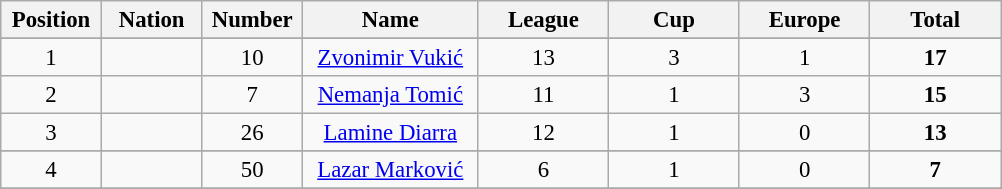<table class="wikitable" style="font-size: 95%; text-align: center;">
<tr>
<th width=60>Position</th>
<th width=60>Nation</th>
<th width=60>Number</th>
<th width=110>Name</th>
<th width=80>League</th>
<th width=80>Cup</th>
<th width=80>Europe</th>
<th width=80>Total</th>
</tr>
<tr>
</tr>
<tr>
<td>1</td>
<td></td>
<td>10</td>
<td><a href='#'>Zvonimir Vukić</a></td>
<td>13</td>
<td>3</td>
<td>1</td>
<td><strong>17</strong></td>
</tr>
<tr>
<td>2</td>
<td></td>
<td>7</td>
<td><a href='#'>Nemanja Tomić</a></td>
<td>11</td>
<td>1</td>
<td>3</td>
<td><strong>15</strong></td>
</tr>
<tr>
<td>3</td>
<td></td>
<td>26</td>
<td><a href='#'>Lamine Diarra</a></td>
<td>12</td>
<td>1</td>
<td>0</td>
<td><strong>13</strong></td>
</tr>
<tr>
</tr>
<tr>
<td>4</td>
<td></td>
<td>50</td>
<td><a href='#'>Lazar Marković</a></td>
<td>6</td>
<td>1</td>
<td>0</td>
<td><strong>7</strong></td>
</tr>
<tr>
</tr>
</table>
